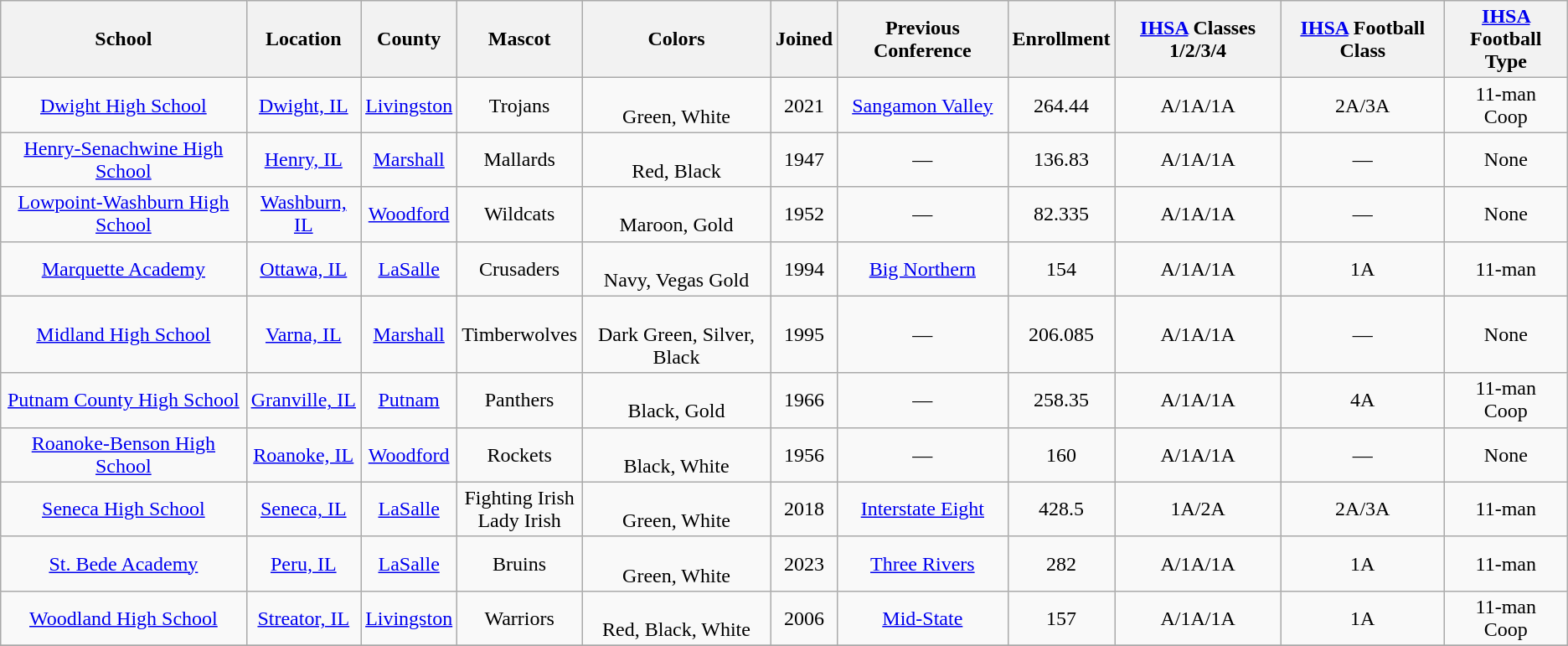<table class="wikitable sortable" style="text-align:center;">
<tr>
<th>School</th>
<th>Location</th>
<th>County</th>
<th>Mascot</th>
<th>Colors</th>
<th>Joined</th>
<th>Previous Conference</th>
<th>Enrollment</th>
<th><a href='#'>IHSA</a> Classes 1/2/3/4</th>
<th><a href='#'>IHSA</a> Football Class</th>
<th><a href='#'>IHSA</a> Football<br>Type</th>
</tr>
<tr>
<td><a href='#'>Dwight High School</a></td>
<td><a href='#'>Dwight, IL</a></td>
<td><a href='#'>Livingston</a></td>
<td>Trojans</td>
<td> <br>Green, White</td>
<td>2021</td>
<td><a href='#'>Sangamon Valley</a></td>
<td>264.44</td>
<td>A/1A/1A</td>
<td>2A/3A</td>
<td>11-man<br>Coop</td>
</tr>
<tr>
<td><a href='#'>Henry-Senachwine High School</a></td>
<td><a href='#'>Henry, IL</a></td>
<td><a href='#'>Marshall</a></td>
<td>Mallards</td>
<td> <br>Red, Black</td>
<td>1947</td>
<td>—</td>
<td>136.83</td>
<td>A/1A/1A</td>
<td>—</td>
<td>None</td>
</tr>
<tr>
<td><a href='#'>Lowpoint-Washburn High School</a></td>
<td><a href='#'>Washburn, IL</a></td>
<td><a href='#'>Woodford</a></td>
<td>Wildcats</td>
<td> <br>Maroon, Gold</td>
<td>1952</td>
<td>—</td>
<td>82.335</td>
<td>A/1A/1A</td>
<td>—</td>
<td>None</td>
</tr>
<tr>
<td><a href='#'>Marquette Academy</a></td>
<td><a href='#'>Ottawa, IL</a></td>
<td><a href='#'>LaSalle</a></td>
<td>Crusaders</td>
<td> <br>Navy, Vegas Gold</td>
<td>1994</td>
<td><a href='#'>Big Northern</a></td>
<td>154</td>
<td>A/1A/1A</td>
<td>1A</td>
<td>11-man</td>
</tr>
<tr>
<td><a href='#'>Midland High School</a></td>
<td><a href='#'>Varna, IL</a></td>
<td><a href='#'>Marshall</a></td>
<td>Timberwolves</td>
<td>  <br>Dark Green, Silver, Black</td>
<td>1995</td>
<td>—</td>
<td>206.085</td>
<td>A/1A/1A</td>
<td>—</td>
<td>None</td>
</tr>
<tr>
<td><a href='#'>Putnam County High School</a></td>
<td><a href='#'>Granville, IL</a></td>
<td><a href='#'>Putnam</a></td>
<td>Panthers</td>
<td> <br>Black, Gold</td>
<td>1966</td>
<td>—</td>
<td>258.35</td>
<td>A/1A/1A</td>
<td>4A</td>
<td>11-man<br>Coop</td>
</tr>
<tr>
<td><a href='#'>Roanoke-Benson High School</a></td>
<td><a href='#'>Roanoke, IL</a></td>
<td><a href='#'>Woodford</a></td>
<td>Rockets</td>
<td> <br>Black, White</td>
<td>1956</td>
<td>—</td>
<td>160</td>
<td>A/1A/1A</td>
<td>—</td>
<td>None</td>
</tr>
<tr>
<td><a href='#'>Seneca High School</a></td>
<td><a href='#'>Seneca, IL</a></td>
<td><a href='#'>LaSalle</a></td>
<td>Fighting Irish<br>Lady Irish</td>
<td> <br>Green, White</td>
<td>2018</td>
<td><a href='#'>Interstate Eight</a></td>
<td>428.5</td>
<td>1A/2A</td>
<td>2A/3A</td>
<td>11-man</td>
</tr>
<tr>
<td><a href='#'>St. Bede Academy</a></td>
<td><a href='#'>Peru, IL</a></td>
<td><a href='#'>LaSalle</a></td>
<td>Bruins</td>
<td> <br>Green, White</td>
<td>2023</td>
<td><a href='#'>Three Rivers</a></td>
<td>282</td>
<td>A/1A/1A</td>
<td>1A</td>
<td>11-man</td>
</tr>
<tr>
<td><a href='#'>Woodland High School</a></td>
<td><a href='#'>Streator, IL</a></td>
<td><a href='#'>Livingston</a></td>
<td>Warriors</td>
<td>  <br>Red, Black, White</td>
<td>2006</td>
<td><a href='#'>Mid-State</a></td>
<td>157</td>
<td>A/1A/1A</td>
<td>1A</td>
<td>11-man<br>Coop</td>
</tr>
<tr>
</tr>
</table>
